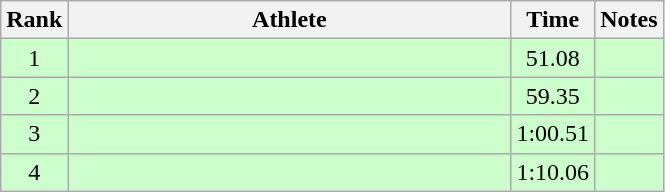<table class="wikitable" style="text-align:center">
<tr>
<th>Rank</th>
<th Style="width:18em">Athlete</th>
<th>Time</th>
<th>Notes</th>
</tr>
<tr style="background:#cfc">
<td>1</td>
<td style="text-align:left"></td>
<td>51.08</td>
<td></td>
</tr>
<tr style="background:#cfc">
<td>2</td>
<td style="text-align:left"></td>
<td>59.35</td>
<td></td>
</tr>
<tr style="background:#cfc">
<td>3</td>
<td style="text-align:left"></td>
<td>1:00.51</td>
<td></td>
</tr>
<tr style="background:#cfc">
<td>4</td>
<td style="text-align:left"></td>
<td>1:10.06</td>
<td></td>
</tr>
</table>
